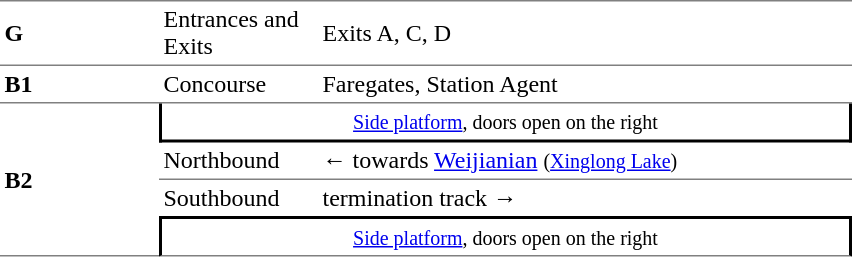<table cellspacing=0 cellpadding=3>
<tr>
<td style="border-top:solid 1px gray;border-bottom:solid 1px gray;" width=100><strong>G</strong></td>
<td style="border-top:solid 1px gray;border-bottom:solid 1px gray;" width=100>Entrances and Exits</td>
<td style="border-top:solid 1px gray;border-bottom:solid 1px gray;" width=350>Exits A, C, D</td>
</tr>
<tr>
<td style="border-bottom:solid 1px gray;"><strong>B1</strong></td>
<td style="border-bottom:solid 1px gray;">Concourse</td>
<td style="border-bottom:solid 1px gray;">Faregates, Station Agent</td>
</tr>
<tr>
<td style="border-bottom:solid 1px gray;" rowspan=4><strong>B2</strong></td>
<td style="border-right:solid 2px black;border-left:solid 2px black;border-bottom:solid 2px black;text-align:center;" colspan=2><small><a href='#'>Side platform</a>, doors open on the right</small></td>
</tr>
<tr>
<td style="border-bottom:solid 1px gray;">Northbound</td>
<td style="border-bottom:solid 1px gray;">←  towards <a href='#'>Weijianian</a> <small>(<a href='#'>Xinglong Lake</a>)</small></td>
</tr>
<tr>
<td>Southbound</td>
<td>  termination track →</td>
</tr>
<tr>
<td style="border-right:solid 2px black;border-left:solid 2px black;border-top:solid 2px black;border-bottom:solid 1px gray;text-align:center;" colspan=2><small><a href='#'>Side platform</a>, doors open on the right</small></td>
</tr>
</table>
